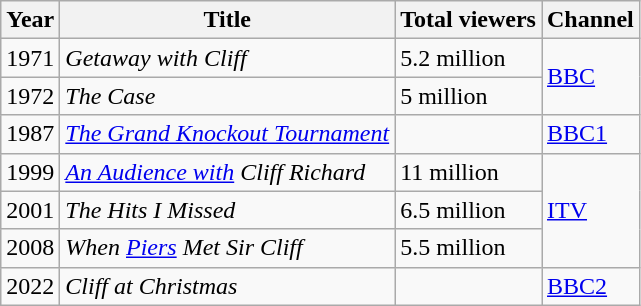<table class="wikitable">
<tr>
<th>Year</th>
<th>Title</th>
<th>Total viewers</th>
<th>Channel</th>
</tr>
<tr>
<td>1971</td>
<td><em>Getaway with Cliff</em></td>
<td>5.2 million</td>
<td rowspan="2"><a href='#'>BBC</a></td>
</tr>
<tr>
<td>1972</td>
<td><em>The Case</em></td>
<td>5 million</td>
</tr>
<tr>
<td>1987</td>
<td><em><a href='#'>The Grand Knockout Tournament</a></em></td>
<td></td>
<td><a href='#'>BBC1</a></td>
</tr>
<tr>
<td>1999</td>
<td><em><a href='#'>An Audience with</a> Cliff Richard</em></td>
<td>11 million</td>
<td rowspan="3"><a href='#'>ITV</a></td>
</tr>
<tr>
<td>2001</td>
<td><em>The Hits I Missed</em></td>
<td>6.5 million</td>
</tr>
<tr>
<td>2008</td>
<td><em>When <a href='#'>Piers</a> Met Sir Cliff</em></td>
<td>5.5 million</td>
</tr>
<tr>
<td>2022</td>
<td><em>Cliff at Christmas</em></td>
<td></td>
<td><a href='#'>BBC2</a></td>
</tr>
</table>
